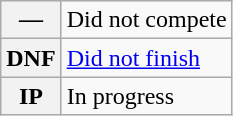<table class="wikitable">
<tr>
<th scope="row">—</th>
<td>Did not compete</td>
</tr>
<tr>
<th scope="row">DNF</th>
<td><a href='#'>Did not finish</a></td>
</tr>
<tr>
<th scope="row">IP</th>
<td>In progress</td>
</tr>
</table>
